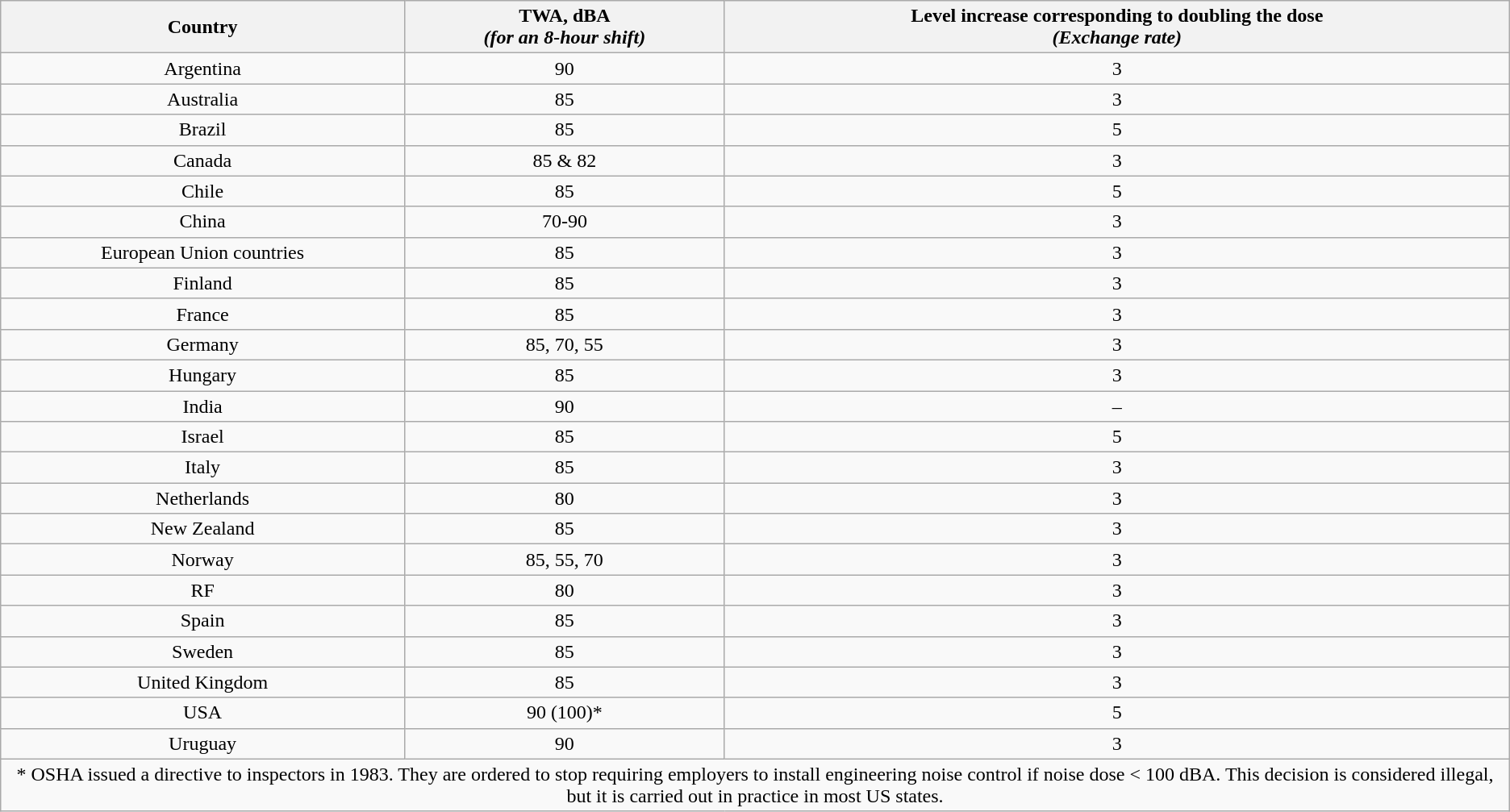<table class="wikitable" style="text-align:center">
<tr>
<th>Country</th>
<th>TWA, dBA<br><em>(for an 8-hour shift)</em></th>
<th>Level increase corresponding to doubling the dose<br><em>(Exchange rate)</em></th>
</tr>
<tr>
<td>Argentina</td>
<td>90</td>
<td>3</td>
</tr>
<tr>
<td>Australia</td>
<td>85</td>
<td>3</td>
</tr>
<tr>
<td>Brazil</td>
<td>85</td>
<td>5</td>
</tr>
<tr>
<td>Canada</td>
<td>85 & 82</td>
<td>3</td>
</tr>
<tr>
<td>Chile</td>
<td>85</td>
<td>5</td>
</tr>
<tr>
<td>China</td>
<td>70-90</td>
<td>3</td>
</tr>
<tr>
<td>European Union countries</td>
<td>85</td>
<td>3</td>
</tr>
<tr>
<td>Finland</td>
<td>85</td>
<td>3</td>
</tr>
<tr>
<td>France</td>
<td>85</td>
<td>3</td>
</tr>
<tr>
<td>Germany</td>
<td>85, 70, 55</td>
<td>3</td>
</tr>
<tr>
<td>Hungary</td>
<td>85</td>
<td>3</td>
</tr>
<tr>
<td>India</td>
<td>90</td>
<td>–</td>
</tr>
<tr>
<td>Israel</td>
<td>85</td>
<td>5</td>
</tr>
<tr>
<td>Italy</td>
<td>85</td>
<td>3</td>
</tr>
<tr>
<td>Netherlands</td>
<td>80</td>
<td>3</td>
</tr>
<tr>
<td>New Zealand</td>
<td>85</td>
<td>3</td>
</tr>
<tr>
<td>Norway</td>
<td>85, 55, 70</td>
<td>3</td>
</tr>
<tr>
<td>RF</td>
<td>80</td>
<td>3</td>
</tr>
<tr>
<td>Spain</td>
<td>85</td>
<td>3</td>
</tr>
<tr>
<td>Sweden</td>
<td>85</td>
<td>3</td>
</tr>
<tr>
<td>United Kingdom</td>
<td>85</td>
<td>3</td>
</tr>
<tr>
<td>USA</td>
<td>90 (100)*</td>
<td>5</td>
</tr>
<tr>
<td>Uruguay</td>
<td>90</td>
<td>3</td>
</tr>
<tr>
<td colspan="3">* OSHA issued a directive to inspectors in 1983. They are ordered to stop requiring employers to install engineering noise control if noise dose < 100 dBA. This decision is considered illegal, but it is carried out in practice in most US states.</td>
</tr>
</table>
